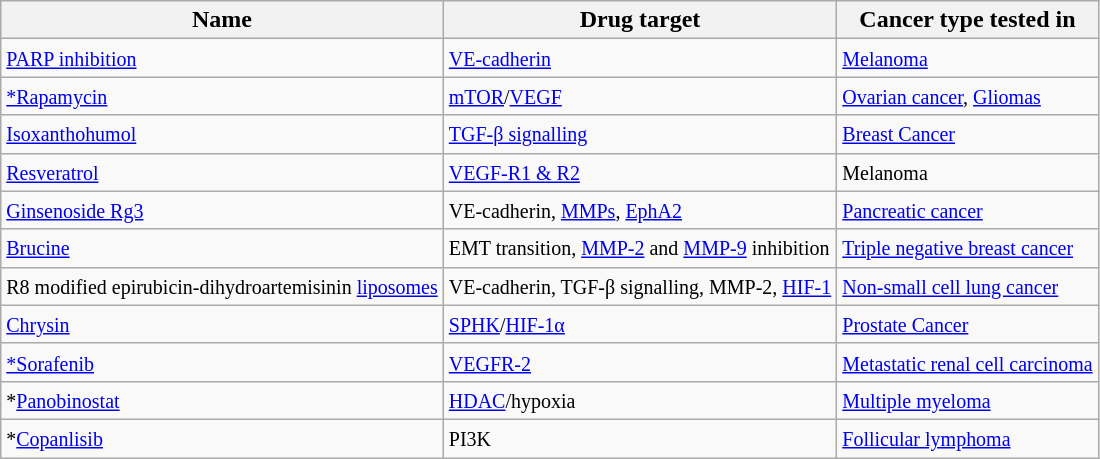<table class="wikitable">
<tr>
<th>Name</th>
<th>Drug target</th>
<th>Cancer type tested in</th>
</tr>
<tr>
<td><small><a href='#'>PARP inhibition</a></small></td>
<td><small><a href='#'>VE-cadherin</a></small></td>
<td><small><a href='#'>Melanoma</a></small></td>
</tr>
<tr>
<td><small><a href='#'>*Rapamycin</a></small></td>
<td><small><a href='#'>mTOR</a>/<a href='#'>VEGF</a></small></td>
<td><small><a href='#'>Ovarian cancer</a>, <a href='#'>Gliomas</a></small></td>
</tr>
<tr>
<td><small><a href='#'>Isoxanthohumol</a></small></td>
<td><small><a href='#'>TGF-β signalling</a></small></td>
<td><small><a href='#'>Breast Cancer</a></small></td>
</tr>
<tr>
<td><small><a href='#'>Resveratrol</a></small></td>
<td><small><a href='#'>VEGF-R1 & R2</a></small></td>
<td><small>Melanoma</small></td>
</tr>
<tr>
<td><small><a href='#'>Ginsenoside Rg3</a></small></td>
<td><small>VE-cadherin, <a href='#'>MMPs</a>, <a href='#'>EphA2</a></small></td>
<td><small><a href='#'>Pancreatic cancer</a></small></td>
</tr>
<tr>
<td><small><a href='#'>Brucine</a></small></td>
<td><small>EMT transition, <a href='#'>MMP-2</a> and <a href='#'>MMP-9</a> inhibition</small></td>
<td><small><a href='#'>Triple negative breast cancer</a></small></td>
</tr>
<tr>
<td><small>R8 modified epirubicin-dihydroartemisinin <a href='#'>liposomes</a></small></td>
<td><small>VE-cadherin, TGF-β signalling, MMP-2, <a href='#'>HIF-1</a></small></td>
<td><small><a href='#'>Non-small cell lung cancer</a></small></td>
</tr>
<tr>
<td><small><a href='#'>Chrysin</a></small></td>
<td><small><a href='#'>SPHK</a>/<a href='#'>HIF-1α</a></small></td>
<td><small><a href='#'>Prostate Cancer</a></small></td>
</tr>
<tr>
<td><small><a href='#'>*Sorafenib</a></small></td>
<td><small><a href='#'>VEGFR-2</a></small></td>
<td><small><a href='#'>Metastatic renal cell carcinoma</a></small></td>
</tr>
<tr>
<td><small>*<a href='#'>Panobinostat</a></small></td>
<td><small><a href='#'>HDAC</a>/hypoxia</small></td>
<td><a href='#'><small>Multiple myeloma</small></a></td>
</tr>
<tr>
<td><small>*<a href='#'>Copanlisib</a></small></td>
<td><small>PI3K</small></td>
<td><a href='#'><small>Follicular lymphoma</small></a></td>
</tr>
</table>
